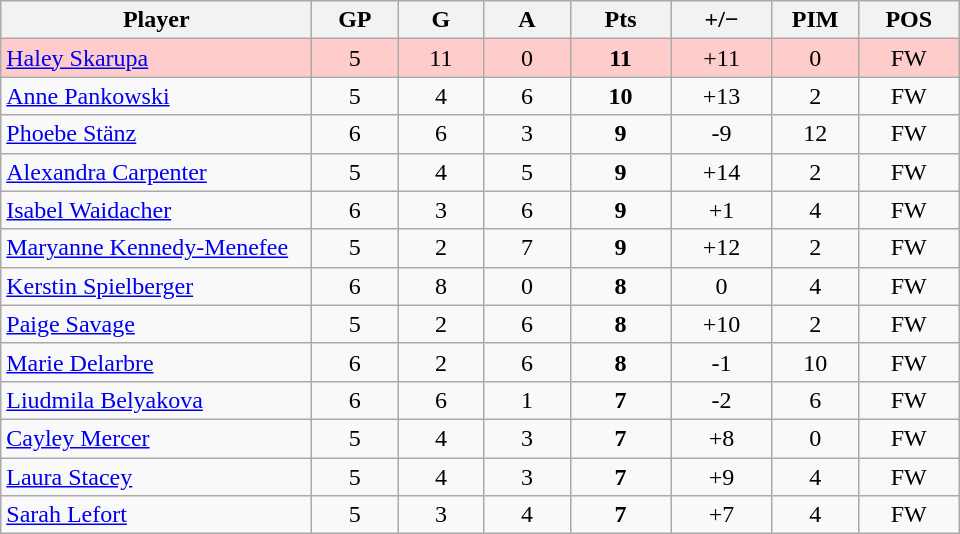<table class="wikitable sortable" style="text-align:center;">
<tr>
<th style="width:200px;">Player</th>
<th style="width:50px;">GP</th>
<th style="width:50px;">G</th>
<th style="width:50px;">A</th>
<th style="width:60px;">Pts</th>
<th style="width:60px;">+/−</th>
<th style="width:50px;">PIM</th>
<th style="width:60px;">POS</th>
</tr>
<tr style="background:#fcc;">
<td style="text-align:left;"> <a href='#'>Haley Skarupa</a></td>
<td>5</td>
<td>11</td>
<td>0</td>
<td><strong>11</strong></td>
<td>+11</td>
<td>0</td>
<td>FW</td>
</tr>
<tr>
<td style="text-align:left;"> <a href='#'>Anne Pankowski</a></td>
<td>5</td>
<td>4</td>
<td>6</td>
<td><strong>10</strong></td>
<td>+13</td>
<td>2</td>
<td>FW</td>
</tr>
<tr>
<td style="text-align:left;"> <a href='#'>Phoebe Stänz</a></td>
<td>6</td>
<td>6</td>
<td>3</td>
<td><strong>9</strong></td>
<td>-9</td>
<td>12</td>
<td>FW</td>
</tr>
<tr>
<td style="text-align:left;"> <a href='#'>Alexandra Carpenter</a></td>
<td>5</td>
<td>4</td>
<td>5</td>
<td><strong>9</strong></td>
<td>+14</td>
<td>2</td>
<td>FW</td>
</tr>
<tr>
<td style="text-align:left;"> <a href='#'>Isabel Waidacher</a></td>
<td>6</td>
<td>3</td>
<td>6</td>
<td><strong>9</strong></td>
<td>+1</td>
<td>4</td>
<td>FW</td>
</tr>
<tr>
<td style="text-align:left;"> <a href='#'>Maryanne Kennedy-Menefee</a></td>
<td>5</td>
<td>2</td>
<td>7</td>
<td><strong>9</strong></td>
<td>+12</td>
<td>2</td>
<td>FW</td>
</tr>
<tr>
<td style="text-align:left;"> <a href='#'>Kerstin Spielberger</a></td>
<td>6</td>
<td>8</td>
<td>0</td>
<td><strong>8</strong></td>
<td>0</td>
<td>4</td>
<td>FW</td>
</tr>
<tr>
<td style="text-align:left;"> <a href='#'>Paige Savage</a></td>
<td>5</td>
<td>2</td>
<td>6</td>
<td><strong>8</strong></td>
<td>+10</td>
<td>2</td>
<td>FW</td>
</tr>
<tr>
<td style="text-align:left;"> <a href='#'>Marie Delarbre</a></td>
<td>6</td>
<td>2</td>
<td>6</td>
<td><strong>8</strong></td>
<td>-1</td>
<td>10</td>
<td>FW</td>
</tr>
<tr>
<td style="text-align:left;"> <a href='#'>Liudmila Belyakova</a></td>
<td>6</td>
<td>6</td>
<td>1</td>
<td><strong>7</strong></td>
<td>-2</td>
<td>6</td>
<td>FW</td>
</tr>
<tr>
<td style="text-align:left;"> <a href='#'>Cayley Mercer</a></td>
<td>5</td>
<td>4</td>
<td>3</td>
<td><strong>7</strong></td>
<td>+8</td>
<td>0</td>
<td>FW</td>
</tr>
<tr>
<td style="text-align:left;"> <a href='#'>Laura Stacey</a></td>
<td>5</td>
<td>4</td>
<td>3</td>
<td><strong>7</strong></td>
<td>+9</td>
<td>4</td>
<td>FW</td>
</tr>
<tr>
<td style="text-align:left;"> <a href='#'>Sarah Lefort</a></td>
<td>5</td>
<td>3</td>
<td>4</td>
<td><strong>7</strong></td>
<td>+7</td>
<td>4</td>
<td>FW</td>
</tr>
</table>
